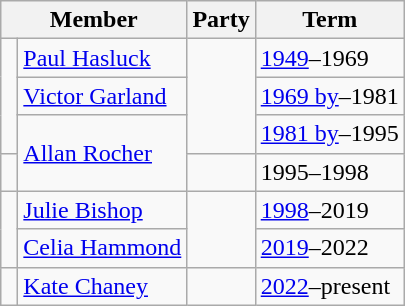<table class="wikitable">
<tr>
<th colspan="2">Member</th>
<th>Party</th>
<th>Term</th>
</tr>
<tr>
<td rowspan=3 > </td>
<td><a href='#'>Paul Hasluck</a></td>
<td rowspan=3></td>
<td><a href='#'>1949</a>–1969</td>
</tr>
<tr>
<td><a href='#'>Victor Garland</a></td>
<td><a href='#'>1969 by</a>–1981</td>
</tr>
<tr>
<td rowspan="2"><a href='#'>Allan Rocher</a></td>
<td><a href='#'>1981 by</a>–1995</td>
</tr>
<tr>
<td> </td>
<td></td>
<td>1995–1998</td>
</tr>
<tr>
<td rowspan=2 > </td>
<td><a href='#'>Julie Bishop</a></td>
<td rowspan=2></td>
<td><a href='#'>1998</a>–2019</td>
</tr>
<tr>
<td><a href='#'>Celia Hammond</a></td>
<td><a href='#'>2019</a>–2022</td>
</tr>
<tr>
<td> </td>
<td><a href='#'>Kate Chaney</a></td>
<td></td>
<td><a href='#'>2022</a>–present</td>
</tr>
</table>
